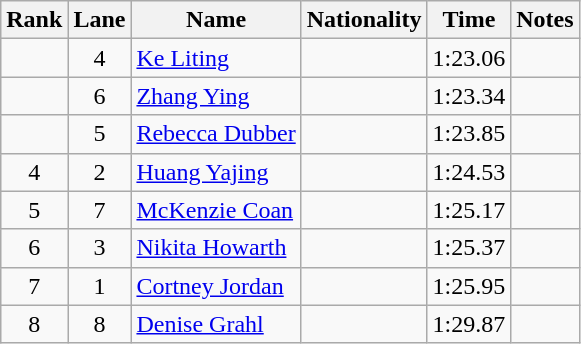<table class="wikitable sortable" style="text-align:center">
<tr>
<th>Rank</th>
<th>Lane</th>
<th>Name</th>
<th>Nationality</th>
<th>Time</th>
<th>Notes</th>
</tr>
<tr>
<td></td>
<td>4</td>
<td style="text-align:left"><a href='#'>Ke Liting</a></td>
<td style="text-align:left"></td>
<td>1:23.06</td>
<td></td>
</tr>
<tr>
<td></td>
<td>6</td>
<td style="text-align:left"><a href='#'>Zhang Ying</a></td>
<td style="text-align:left"></td>
<td>1:23.34</td>
<td></td>
</tr>
<tr>
<td></td>
<td>5</td>
<td style="text-align:left"><a href='#'>Rebecca Dubber</a></td>
<td style="text-align:left"></td>
<td>1:23.85</td>
<td></td>
</tr>
<tr>
<td>4</td>
<td>2</td>
<td style="text-align:left"><a href='#'>Huang Yajing</a></td>
<td style="text-align:left"></td>
<td>1:24.53</td>
<td></td>
</tr>
<tr>
<td>5</td>
<td>7</td>
<td style="text-align:left"><a href='#'>McKenzie Coan</a></td>
<td style="text-align:left"></td>
<td>1:25.17</td>
<td></td>
</tr>
<tr>
<td>6</td>
<td>3</td>
<td style="text-align:left"><a href='#'>Nikita Howarth</a></td>
<td style="text-align:left"></td>
<td>1:25.37</td>
<td></td>
</tr>
<tr>
<td>7</td>
<td>1</td>
<td style="text-align:left"><a href='#'>Cortney Jordan</a></td>
<td style="text-align:left"></td>
<td>1:25.95</td>
<td></td>
</tr>
<tr>
<td>8</td>
<td>8</td>
<td style="text-align:left"><a href='#'>Denise Grahl</a></td>
<td style="text-align:left"></td>
<td>1:29.87</td>
<td></td>
</tr>
</table>
